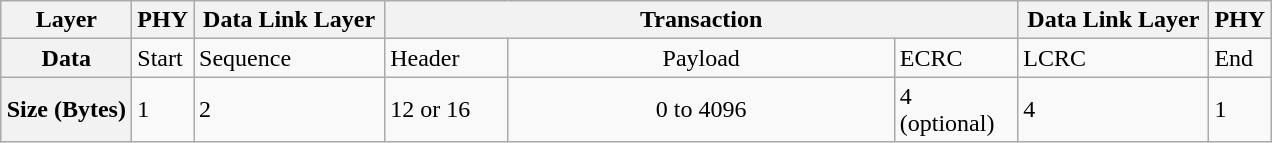<table class="wikitable">
<tr>
<th scope="row" scope="col" style="width: 80px;">Layer</th>
<th scope="col" style="width: 20px;">PHY</th>
<th scope="col" style="width: 120px;">Data Link Layer</th>
<th scope="col" style="width: 400px;" colspan="3">Transaction</th>
<th scope="col" style="width: 120px;">Data Link Layer</th>
<th scope="col" style="width: 20px;">PHY</th>
</tr>
<tr>
<th scope="row">Data</th>
<td>Start</td>
<td>Sequence</td>
<td scope="col" style="width: 75px;">Header</td>
<td scope="col" style="text-align:center; width: 250px;">Payload</td>
<td scope="col" style="width: 75px;">ECRC</td>
<td>LCRC</td>
<td>End</td>
</tr>
<tr>
<th scope="row">Size (Bytes)</th>
<td>1</td>
<td>2</td>
<td>12 or 16</td>
<td scope="col" style="text-align:center;">0 to 4096</td>
<td>4 (optional)</td>
<td>4</td>
<td>1</td>
</tr>
</table>
